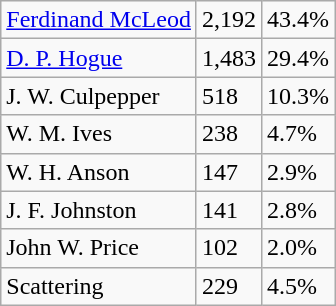<table class=wikitable>
<tr>
<td><a href='#'>Ferdinand McLeod</a></td>
<td>2,192</td>
<td>43.4%</td>
</tr>
<tr>
<td><a href='#'>D. P. Hogue</a></td>
<td>1,483</td>
<td>29.4%</td>
</tr>
<tr>
<td>J. W. Culpepper</td>
<td>518</td>
<td>10.3%</td>
</tr>
<tr>
<td>W. M. Ives</td>
<td>238</td>
<td>4.7%</td>
</tr>
<tr>
<td>W. H. Anson</td>
<td>147</td>
<td>2.9%</td>
</tr>
<tr>
<td>J. F. Johnston</td>
<td>141</td>
<td>2.8%</td>
</tr>
<tr>
<td>John W. Price</td>
<td>102</td>
<td>2.0%</td>
</tr>
<tr>
<td>Scattering</td>
<td>229</td>
<td>4.5%</td>
</tr>
</table>
